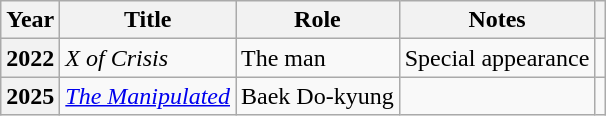<table class="wikitable plainrowheaders">
<tr>
<th scope="col">Year</th>
<th scope="col">Title</th>
<th scope="col">Role</th>
<th scope="col">Notes</th>
<th scope="col" class="unsortable"></th>
</tr>
<tr>
<th scope="row">2022</th>
<td><em>X of Crisis</em></td>
<td>The man</td>
<td>Special appearance</td>
<td style="text-align:center"></td>
</tr>
<tr>
<th scope="row">2025</th>
<td><em><a href='#'>The Manipulated</a></em></td>
<td>Baek Do-kyung</td>
<td></td>
<td style="text-align:center"></td>
</tr>
</table>
